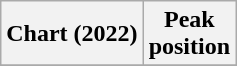<table class="wikitable sortable plainrowheaders" style="text-align:center">
<tr>
<th scope="col">Chart (2022)</th>
<th scope="col">Peak<br>position</th>
</tr>
<tr>
</tr>
</table>
